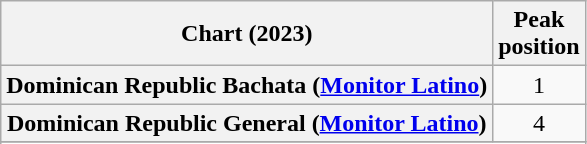<table class="wikitable sortable plainrowheaders" style="text-align:center;">
<tr>
<th scope="col">Chart (2023)</th>
<th scope="col">Peak<br>position</th>
</tr>
<tr>
<th scope="row">Dominican Republic Bachata (<a href='#'>Monitor Latino</a>)</th>
<td align=center>1</td>
</tr>
<tr>
<th scope="row">Dominican Republic General (<a href='#'>Monitor Latino</a>)</th>
<td align=center>4</td>
</tr>
<tr>
</tr>
<tr>
</tr>
</table>
